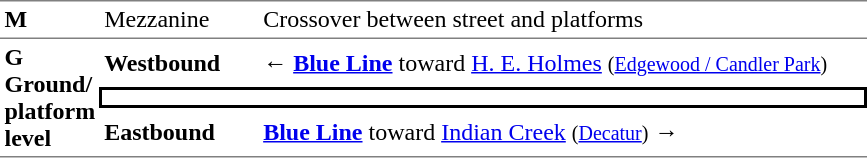<table table border=0 cellspacing=0 cellpadding=3>
<tr>
<td style="border-top:solid 1px gray;" width=50 valign=top><strong>M</strong></td>
<td style="border-top:solid 1px gray;" width=100 valign=top>Mezzanine</td>
<td style="border-top:solid 1px gray;" width=400 valign=top>Crossover between street and platforms</td>
</tr>
<tr>
<td style="border-top:solid 1px gray;border-bottom:solid 1px gray;" width=50 rowspan=3 valign=top><strong>G<br>Ground/<br>platform level</strong></td>
<td style="border-top:solid 1px gray;" width=100><strong>Westbound</strong></td>
<td style="border-top:solid 1px gray;" width=400>← <a href='#'><span><strong>Blue Line</strong></span></a> toward <a href='#'>H. E. Holmes</a> <small>(<a href='#'>Edgewood / Candler Park</a>)</small></td>
</tr>
<tr>
<td style="border-top:solid 2px black;border-right:solid 2px black;border-left:solid 2px black;border-bottom:solid 2px black;text-align:center;" colspan=2></td>
</tr>
<tr>
<td style="border-bottom:solid 1px gray;"><strong>Eastbound</strong></td>
<td style="border-bottom:solid 1px gray;"> <a href='#'><span><strong>Blue Line</strong></span></a> toward <a href='#'>Indian Creek</a> <small>(<a href='#'>Decatur</a>)</small> →</td>
</tr>
</table>
